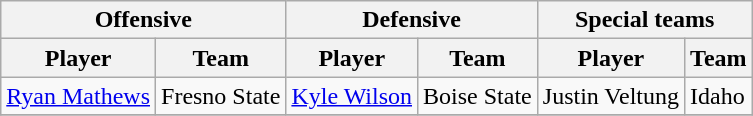<table class="wikitable" border="1">
<tr>
<th colspan="2">Offensive</th>
<th colspan="2">Defensive</th>
<th colspan="2">Special teams</th>
</tr>
<tr>
<th>Player</th>
<th>Team</th>
<th>Player</th>
<th>Team</th>
<th>Player</th>
<th>Team</th>
</tr>
<tr>
<td><a href='#'>Ryan Mathews</a></td>
<td>Fresno State</td>
<td><a href='#'>Kyle Wilson</a></td>
<td>Boise State</td>
<td>Justin Veltung</td>
<td>Idaho</td>
</tr>
<tr>
</tr>
</table>
